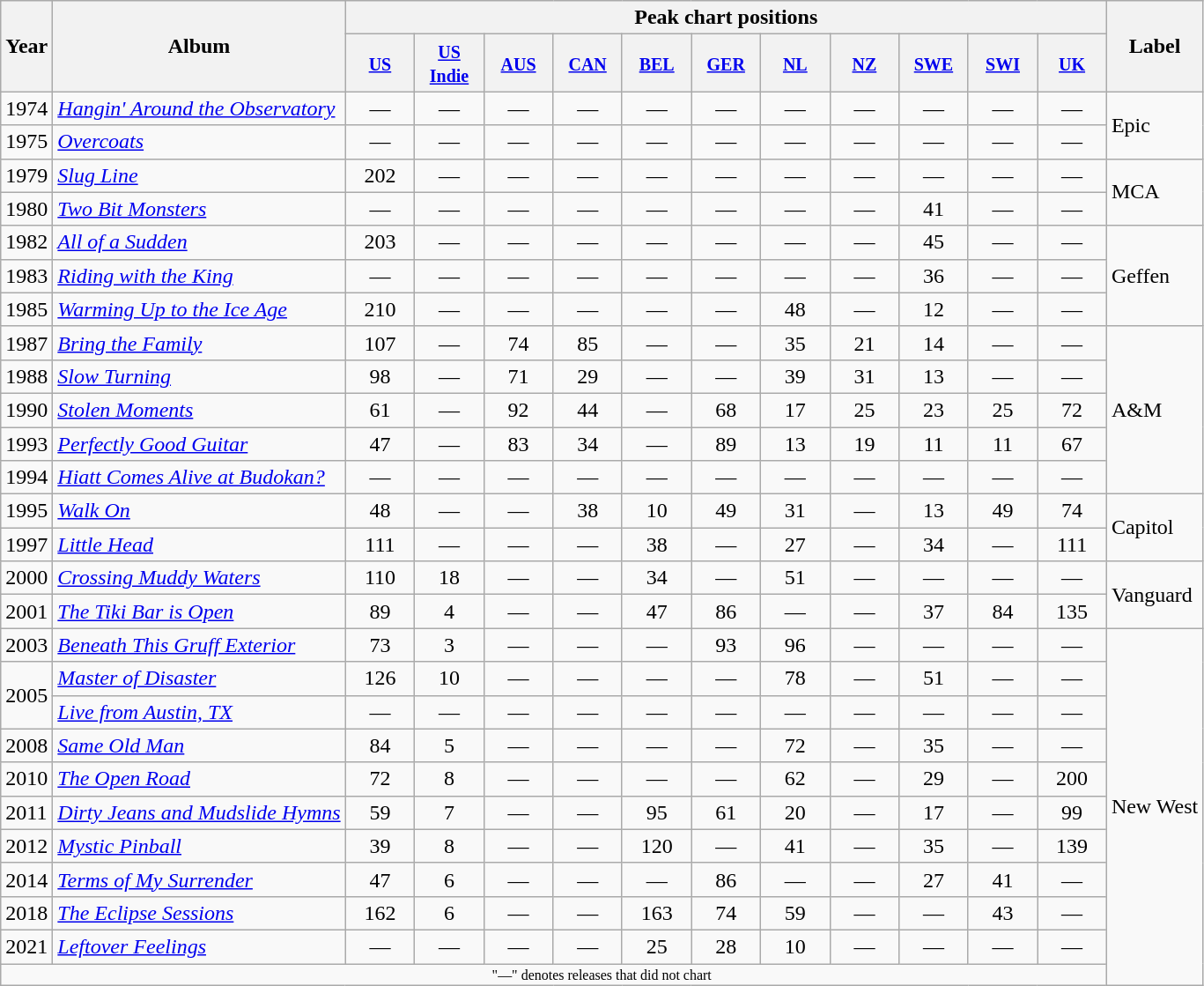<table class="wikitable">
<tr>
<th rowspan="2">Year</th>
<th rowspan="2">Album</th>
<th colspan="11">Peak chart positions</th>
<th rowspan="2">Label</th>
</tr>
<tr>
<th width="45"><small><a href='#'>US</a></small><br></th>
<th width="45"><small><a href='#'>US Indie</a></small><br></th>
<th width="45"><small><a href='#'>AUS</a></small><br></th>
<th width="45"><small><a href='#'>CAN</a></small><br></th>
<th width="45"><small><a href='#'>BEL</a></small><br></th>
<th width="45"><small><a href='#'>GER</a></small><br></th>
<th width="45"><small><a href='#'>NL</a></small><br></th>
<th width="45"><small><a href='#'>NZ</a></small><br></th>
<th width="45"><small><a href='#'>SWE</a></small><br></th>
<th width="45"><small><a href='#'>SWI</a></small><br></th>
<th width="45"><small><a href='#'>UK</a></small><br></th>
</tr>
<tr>
<td>1974</td>
<td><em><a href='#'>Hangin' Around the Observatory</a></em></td>
<td align="center">—</td>
<td align="center">—</td>
<td align="center">—</td>
<td align="center">—</td>
<td align="center">—</td>
<td align="center">—</td>
<td align="center">—</td>
<td align="center">—</td>
<td align="center">—</td>
<td align="center">—</td>
<td align="center">—</td>
<td rowspan="2">Epic</td>
</tr>
<tr>
<td>1975</td>
<td><em><a href='#'>Overcoats</a></em></td>
<td align="center">—</td>
<td align="center">—</td>
<td align="center">—</td>
<td align="center">—</td>
<td align="center">—</td>
<td align="center">—</td>
<td align="center">—</td>
<td align="center">—</td>
<td align="center">—</td>
<td align="center">—</td>
<td align="center">—</td>
</tr>
<tr>
<td>1979</td>
<td><em><a href='#'>Slug Line</a></em></td>
<td align="center">202</td>
<td align="center">—</td>
<td align="center">—</td>
<td align="center">—</td>
<td align="center">—</td>
<td align="center">—</td>
<td align="center">—</td>
<td align="center">—</td>
<td align="center">—</td>
<td align="center">—</td>
<td align="center">—</td>
<td rowspan="2">MCA</td>
</tr>
<tr>
<td>1980</td>
<td><em><a href='#'>Two Bit Monsters</a></em></td>
<td align="center">—</td>
<td align="center">—</td>
<td align="center">—</td>
<td align="center">—</td>
<td align="center">—</td>
<td align="center">—</td>
<td align="center">—</td>
<td align="center">—</td>
<td align="center">41</td>
<td align="center">—</td>
<td align="center">—</td>
</tr>
<tr>
<td>1982</td>
<td><em><a href='#'>All of a Sudden</a></em></td>
<td align="center">203</td>
<td align="center">—</td>
<td align="center">—</td>
<td align="center">—</td>
<td align="center">—</td>
<td align="center">—</td>
<td align="center">—</td>
<td align="center">—</td>
<td align="center">45</td>
<td align="center">—</td>
<td align="center">—</td>
<td rowspan="3">Geffen</td>
</tr>
<tr>
<td>1983</td>
<td><em><a href='#'>Riding with the King</a></em></td>
<td align="center">—</td>
<td align="center">—</td>
<td align="center">—</td>
<td align="center">—</td>
<td align="center">—</td>
<td align="center">—</td>
<td align="center">—</td>
<td align="center">—</td>
<td align="center">36</td>
<td align="center">—</td>
<td align="center">—</td>
</tr>
<tr>
<td>1985</td>
<td><em><a href='#'>Warming Up to the Ice Age</a></em></td>
<td align="center">210</td>
<td align="center">—</td>
<td align="center">—</td>
<td align="center">—</td>
<td align="center">—</td>
<td align="center">—</td>
<td align="center">48</td>
<td align="center">—</td>
<td align="center">12</td>
<td align="center">—</td>
<td align="center">—</td>
</tr>
<tr>
<td>1987</td>
<td><em><a href='#'>Bring the Family</a></em></td>
<td align="center">107</td>
<td align="center">—</td>
<td align="center">74</td>
<td align="center">85</td>
<td align="center">—</td>
<td align="center">—</td>
<td align="center">35</td>
<td align="center">21</td>
<td align="center">14</td>
<td align="center">—</td>
<td align="center">—</td>
<td rowspan="5">A&M</td>
</tr>
<tr>
<td>1988</td>
<td><em><a href='#'>Slow Turning</a></em></td>
<td align="center">98</td>
<td align="center">—</td>
<td align="center">71</td>
<td align="center">29</td>
<td align="center">—</td>
<td align="center">—</td>
<td align="center">39</td>
<td align="center">31</td>
<td align="center">13</td>
<td align="center">—</td>
<td align="center">—</td>
</tr>
<tr>
<td>1990</td>
<td><em><a href='#'>Stolen Moments</a></em></td>
<td align="center">61</td>
<td align="center">—</td>
<td align="center">92</td>
<td align="center">44</td>
<td align="center">—</td>
<td align="center">68</td>
<td align="center">17</td>
<td align="center">25</td>
<td align="center">23</td>
<td align="center">25</td>
<td align="center">72</td>
</tr>
<tr>
<td>1993</td>
<td><em><a href='#'>Perfectly Good Guitar</a></em></td>
<td align="center">47</td>
<td align="center">—</td>
<td align="center">83</td>
<td align="center">34</td>
<td align="center">—</td>
<td align="center">89</td>
<td align="center">13</td>
<td align="center">19</td>
<td align="center">11</td>
<td align="center">11</td>
<td align="center">67</td>
</tr>
<tr>
<td>1994</td>
<td><em><a href='#'>Hiatt Comes Alive at Budokan?</a></em></td>
<td align="center">—</td>
<td align="center">—</td>
<td align="center">—</td>
<td align="center">—</td>
<td align="center">—</td>
<td align="center">—</td>
<td align="center">—</td>
<td align="center">—</td>
<td align="center">—</td>
<td align="center">—</td>
<td align="center">—</td>
</tr>
<tr>
<td>1995</td>
<td><em><a href='#'>Walk On</a></em></td>
<td align="center">48</td>
<td align="center">—</td>
<td align="center">—</td>
<td align="center">38</td>
<td align="center">10</td>
<td align="center">49</td>
<td align="center">31</td>
<td align="center">—</td>
<td align="center">13</td>
<td align="center">49</td>
<td align="center">74</td>
<td rowspan="2">Capitol</td>
</tr>
<tr>
<td>1997</td>
<td><em><a href='#'>Little Head</a></em></td>
<td align="center">111</td>
<td align="center">—</td>
<td align="center">—</td>
<td align="center">—</td>
<td align="center">38</td>
<td align="center">—</td>
<td align="center">27</td>
<td align="center">—</td>
<td align="center">34</td>
<td align="center">—</td>
<td align="center">111</td>
</tr>
<tr>
<td>2000</td>
<td><em><a href='#'>Crossing Muddy Waters</a></em></td>
<td align="center">110</td>
<td align="center">18</td>
<td align="center">—</td>
<td align="center">—</td>
<td align="center">34</td>
<td align="center">—</td>
<td align="center">51</td>
<td align="center">—</td>
<td align="center">—</td>
<td align="center">—</td>
<td align="center">—</td>
<td rowspan="2">Vanguard</td>
</tr>
<tr>
<td>2001</td>
<td><em><a href='#'>The Tiki Bar is Open</a></em></td>
<td align="center">89</td>
<td align="center">4</td>
<td align="center">—</td>
<td align="center">—</td>
<td align="center">47</td>
<td align="center">86</td>
<td align="center">—</td>
<td align="center">—</td>
<td align="center">37</td>
<td align="center">84</td>
<td align="center">135</td>
</tr>
<tr>
<td>2003</td>
<td><em><a href='#'>Beneath This Gruff Exterior</a></em></td>
<td align="center">73</td>
<td align="center">3</td>
<td align="center">—</td>
<td align="center">—</td>
<td align="center">—</td>
<td align="center">93</td>
<td align="center">96</td>
<td align="center">—</td>
<td align="center">—</td>
<td align="center">—</td>
<td align="center">—</td>
<td rowspan="11">New West</td>
</tr>
<tr>
<td rowspan="2">2005</td>
<td><em><a href='#'>Master of Disaster</a></em></td>
<td align="center">126</td>
<td align="center">10</td>
<td align="center">—</td>
<td align="center">—</td>
<td align="center">—</td>
<td align="center">—</td>
<td align="center">78</td>
<td align="center">—</td>
<td align="center">51</td>
<td align="center">—</td>
<td align="center">—</td>
</tr>
<tr>
<td><em><a href='#'>Live from Austin, TX</a></em></td>
<td align="center">—</td>
<td align="center">—</td>
<td align="center">—</td>
<td align="center">—</td>
<td align="center">—</td>
<td align="center">—</td>
<td align="center">—</td>
<td align="center">—</td>
<td align="center">—</td>
<td align="center">—</td>
<td align="center">—</td>
</tr>
<tr>
<td>2008</td>
<td><em><a href='#'>Same Old Man</a></em></td>
<td align="center">84</td>
<td align="center">5</td>
<td align="center">—</td>
<td align="center">—</td>
<td align="center">—</td>
<td align="center">—</td>
<td align="center">72</td>
<td align="center">—</td>
<td align="center">35</td>
<td align="center">—</td>
<td align="center">—</td>
</tr>
<tr>
<td>2010</td>
<td><em><a href='#'>The Open Road</a></em></td>
<td align="center">72</td>
<td align="center">8</td>
<td align="center">—</td>
<td align="center">—</td>
<td align="center">—</td>
<td align="center">—</td>
<td align="center">62</td>
<td align="center">—</td>
<td align="center">29</td>
<td align="center">—</td>
<td align="center">200</td>
</tr>
<tr>
<td>2011</td>
<td><em><a href='#'>Dirty Jeans and Mudslide Hymns</a></em></td>
<td align="center">59</td>
<td align="center">7</td>
<td align="center">—</td>
<td align="center">—</td>
<td align="center">95</td>
<td align="center">61</td>
<td align="center">20</td>
<td align="center">—</td>
<td align="center">17</td>
<td align="center">—</td>
<td align="center">99</td>
</tr>
<tr>
<td>2012</td>
<td><em><a href='#'>Mystic Pinball</a></em></td>
<td align="center">39</td>
<td align="center">8</td>
<td align="center">—</td>
<td align="center">—</td>
<td align="center">120</td>
<td align="center">—</td>
<td align="center">41</td>
<td align="center">—</td>
<td align="center">35</td>
<td align="center">—</td>
<td align="center">139</td>
</tr>
<tr>
<td>2014</td>
<td><em><a href='#'>Terms of My Surrender</a></em></td>
<td align="center">47</td>
<td align="center">6</td>
<td align="center">—</td>
<td align="center">—</td>
<td align="center">—</td>
<td align="center">86</td>
<td align="center">—</td>
<td align="center">—</td>
<td align="center">27</td>
<td align="center">41</td>
<td align="center">—</td>
</tr>
<tr>
<td>2018</td>
<td><em><a href='#'>The Eclipse Sessions</a></em></td>
<td align="center">162</td>
<td align="center">6</td>
<td align="center">—</td>
<td align="center">—</td>
<td align="center">163</td>
<td align="center">74</td>
<td align="center">59</td>
<td align="center">—</td>
<td align="center">—</td>
<td align="center">43</td>
<td align="center">—</td>
</tr>
<tr>
<td>2021</td>
<td><em><a href='#'>Leftover Feelings</a></em><br></td>
<td align="center">—</td>
<td align="center">—</td>
<td align="center">—</td>
<td align="center">—</td>
<td align="center">25</td>
<td align="center">28</td>
<td align="center">10</td>
<td align="center">—</td>
<td align="center">—</td>
<td align="center">—</td>
<td align="center">—</td>
</tr>
<tr>
<td align="center" colspan="14" style="font-size:8pt">"—" denotes releases that did not chart</td>
</tr>
</table>
